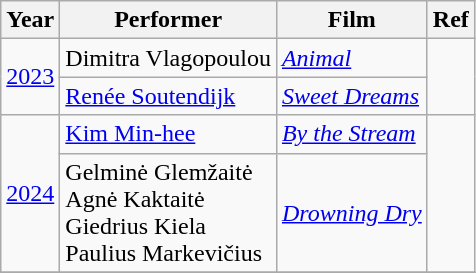<table class="wikitable sortable">
<tr>
<th>Year</th>
<th>Performer</th>
<th>Film</th>
<th class="unsortable">Ref</th>
</tr>
<tr>
<td rowspan=2><a href='#'>2023</a></td>
<td>Dimitra Vlagopoulou</td>
<td><em><a href='#'>Animal</a></em></td>
<td rowspan="2"></td>
</tr>
<tr>
<td><a href='#'>Renée Soutendijk</a></td>
<td><em><a href='#'>Sweet Dreams</a></em></td>
</tr>
<tr>
<td rowspan=2><a href='#'>2024</a></td>
<td><a href='#'>Kim Min-hee</a></td>
<td><em><a href='#'>By the Stream</a></em></td>
<td rowspan="2"></td>
</tr>
<tr>
<td>Gelminė Glemžaitė <br>Agnė Kaktaitė<br>Giedrius Kiela<br>Paulius Markevičius</td>
<td><em><a href='#'>Drowning Dry</a></em></td>
</tr>
<tr>
</tr>
</table>
